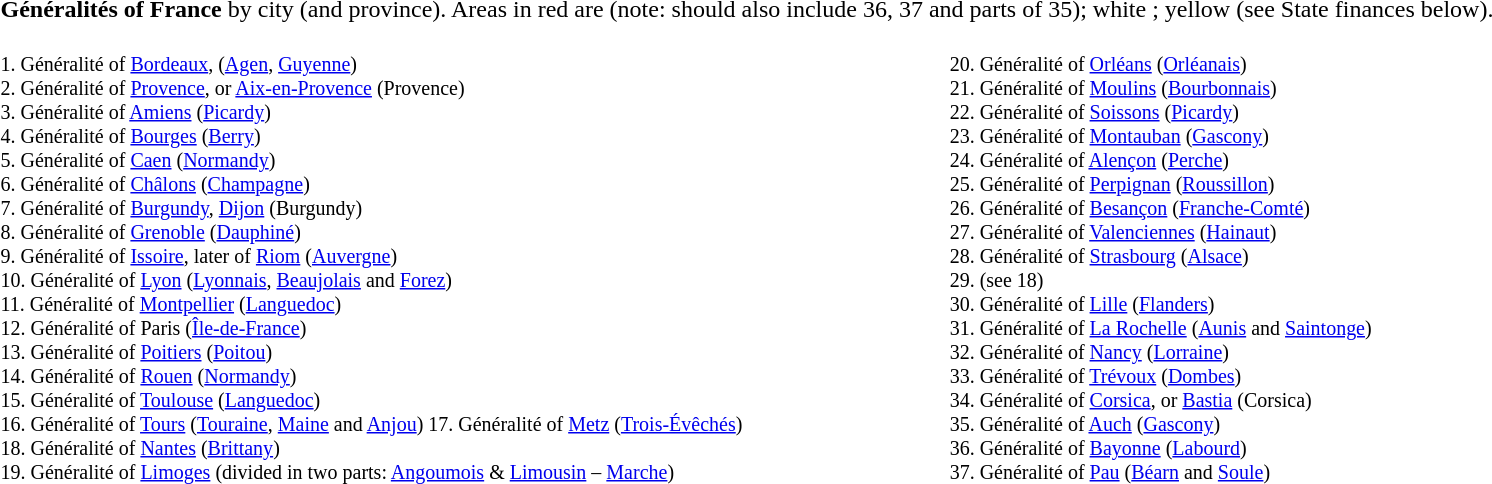<table>
<tr>
<th colspan=3 style="font-weight:normal; text-align:left"><strong>Généralités of France</strong> by city (and province). Areas in  red are  (note: should also include 36, 37 and parts of 35);  white ;  yellow  (see State finances below).</th>
</tr>
<tr>
<td style="font-size:smaller; vertical-align:top"><br>1. Généralité of <a href='#'>Bordeaux</a>, (<a href='#'>Agen</a>, <a href='#'>Guyenne</a>)<br>
2. Généralité of <a href='#'>Provence</a>, or <a href='#'>Aix-en-Provence</a> (Provence)<br>
3. Généralité of <a href='#'>Amiens</a> (<a href='#'>Picardy</a>)<br>
4. Généralité of <a href='#'>Bourges</a> (<a href='#'>Berry</a>)<br>
5. Généralité of <a href='#'>Caen</a> (<a href='#'>Normandy</a>)<br>
6. Généralité of <a href='#'>Châlons</a> (<a href='#'>Champagne</a>)<br>
7. Généralité of <a href='#'>Burgundy</a>, <a href='#'>Dijon</a> (Burgundy)<br>
8. Généralité of <a href='#'>Grenoble</a> (<a href='#'>Dauphiné</a>)<br>
9. Généralité of <a href='#'>Issoire</a>, later of <a href='#'>Riom</a> (<a href='#'>Auvergne</a>)<br>
10. Généralité of <a href='#'>Lyon</a> (<a href='#'>Lyonnais</a>, <a href='#'>Beaujolais</a> and <a href='#'>Forez</a>)<br>
11. Généralité of <a href='#'>Montpellier</a> (<a href='#'>Languedoc</a>)<br>
12. Généralité of Paris (<a href='#'>Île-de-France</a>)<br>
13. Généralité of <a href='#'>Poitiers</a> (<a href='#'>Poitou</a>)<br>
14. Généralité of <a href='#'>Rouen</a> (<a href='#'>Normandy</a>)<br>
15. Généralité of <a href='#'>Toulouse</a> (<a href='#'>Languedoc</a>)<br>
16. Généralité of <a href='#'>Tours</a> (<a href='#'>Touraine</a>, <a href='#'>Maine</a> and <a href='#'>Anjou</a>)
17. Généralité of <a href='#'>Metz</a> (<a href='#'>Trois-Évêchés</a>)<br>
18. Généralité of <a href='#'>Nantes</a> (<a href='#'>Brittany</a>)<br>
19. Généralité of <a href='#'>Limoges</a> (divided in two parts: <a href='#'>Angoumois</a> & <a href='#'>Limousin</a> – <a href='#'>Marche</a>)<br></td>
<td style="font-size: smaller; vertical-align:top"><br>20. Généralité of <a href='#'>Orléans</a> (<a href='#'>Orléanais</a>)<br>
21. Généralité of <a href='#'>Moulins</a> (<a href='#'>Bourbonnais</a>)<br>
22. Généralité of <a href='#'>Soissons</a> (<a href='#'>Picardy</a>)<br>
23. Généralité of <a href='#'>Montauban</a> (<a href='#'>Gascony</a>)<br>
24. Généralité of <a href='#'>Alençon</a> (<a href='#'>Perche</a>)<br>
25. Généralité of <a href='#'>Perpignan</a> (<a href='#'>Roussillon</a>)<br>
26. Généralité of <a href='#'>Besançon</a> (<a href='#'>Franche-Comté</a>)<br>
27. Généralité of <a href='#'>Valenciennes</a> (<a href='#'>Hainaut</a>)<br>
28. Généralité of <a href='#'>Strasbourg</a> (<a href='#'>Alsace</a>)<br>
29. (see 18)<br>
30. Généralité of <a href='#'>Lille</a> (<a href='#'>Flanders</a>)<br>
31. Généralité of <a href='#'>La Rochelle</a> (<a href='#'>Aunis</a> and <a href='#'>Saintonge</a>)<br>
32. Généralité of <a href='#'>Nancy</a> (<a href='#'>Lorraine</a>)<br>
33. Généralité of <a href='#'>Trévoux</a> (<a href='#'>Dombes</a>)<br>
34. Généralité of <a href='#'>Corsica</a>, or <a href='#'>Bastia</a> (Corsica)<br>
35. Généralité of <a href='#'>Auch</a> (<a href='#'>Gascony</a>)<br>
36. Généralité of <a href='#'>Bayonne</a> (<a href='#'>Labourd</a>)<br>
37. Généralité of <a href='#'>Pau</a> (<a href='#'>Béarn</a> and <a href='#'>Soule</a>)</td>
<td style="vertical-align:top"></td>
</tr>
</table>
